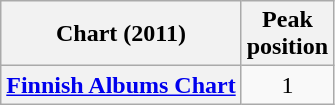<table class="wikitable sortable plainrowheaders">
<tr>
<th scope="col">Chart (2011)</th>
<th scope="col">Peak<br>position</th>
</tr>
<tr>
<th scope="row"><a href='#'>Finnish Albums Chart</a></th>
<td style="text-align:center;">1</td>
</tr>
</table>
